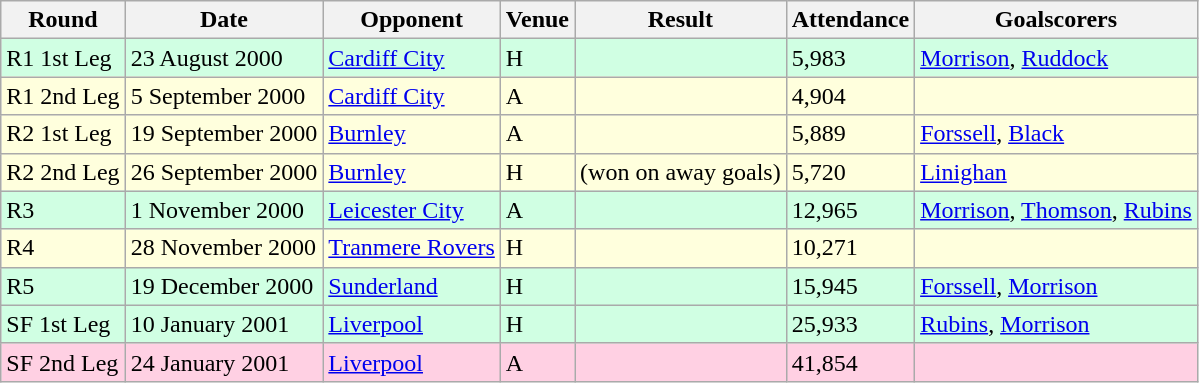<table class="wikitable">
<tr>
<th>Round</th>
<th>Date</th>
<th>Opponent</th>
<th>Venue</th>
<th>Result</th>
<th>Attendance</th>
<th>Goalscorers</th>
</tr>
<tr style="background-color: #d0ffe3;">
<td>R1 1st Leg</td>
<td>23 August 2000</td>
<td><a href='#'>Cardiff City</a></td>
<td>H</td>
<td></td>
<td>5,983</td>
<td><a href='#'>Morrison</a>, <a href='#'>Ruddock</a></td>
</tr>
<tr style="background-color: #ffffdd;">
<td>R1 2nd Leg</td>
<td>5 September 2000</td>
<td><a href='#'>Cardiff City</a></td>
<td>A</td>
<td></td>
<td>4,904</td>
<td></td>
</tr>
<tr style="background-color: #ffffdd;">
<td>R2 1st Leg</td>
<td>19 September 2000</td>
<td><a href='#'>Burnley</a></td>
<td>A</td>
<td></td>
<td>5,889</td>
<td><a href='#'>Forssell</a>, <a href='#'>Black</a></td>
</tr>
<tr style="background-color: #ffffdd;">
<td>R2 2nd Leg</td>
<td>26 September 2000</td>
<td><a href='#'>Burnley</a></td>
<td>H</td>
<td> (won on away goals)</td>
<td>5,720</td>
<td><a href='#'>Linighan</a></td>
</tr>
<tr style="background-color: #d0ffe3;">
<td>R3</td>
<td>1 November 2000</td>
<td><a href='#'>Leicester City</a></td>
<td>A</td>
<td></td>
<td>12,965</td>
<td><a href='#'>Morrison</a>, <a href='#'>Thomson</a>, <a href='#'>Rubins</a></td>
</tr>
<tr style="background-color: #ffffdd;">
<td>R4</td>
<td>28 November 2000</td>
<td><a href='#'>Tranmere Rovers</a></td>
<td>H</td>
<td> </td>
<td>10,271</td>
<td></td>
</tr>
<tr style="background-color: #d0ffe3;">
<td>R5</td>
<td>19 December 2000</td>
<td><a href='#'>Sunderland</a></td>
<td>H</td>
<td></td>
<td>15,945</td>
<td><a href='#'>Forssell</a>, <a href='#'>Morrison</a></td>
</tr>
<tr style="background-color: #d0ffe3;">
<td>SF 1st Leg</td>
<td>10 January 2001</td>
<td><a href='#'>Liverpool</a></td>
<td>H</td>
<td></td>
<td>25,933</td>
<td><a href='#'>Rubins</a>, <a href='#'>Morrison</a></td>
</tr>
<tr style="background-color: #ffd0e3;">
<td>SF 2nd Leg</td>
<td>24 January 2001</td>
<td><a href='#'>Liverpool</a></td>
<td>A</td>
<td></td>
<td>41,854</td>
<td></td>
</tr>
</table>
